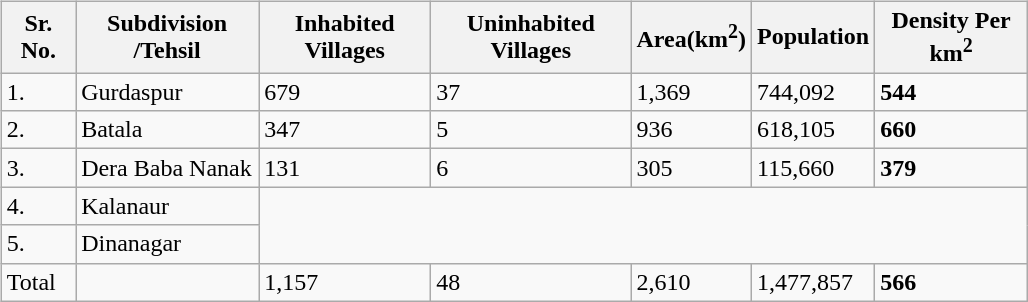<table width="80%">
<tr>
<td><br><table class="wikitable sortable">
<tr>
<th bgcolor="#99ccff">Sr. No.</th>
<th bgcolor="#99ccff">Subdivision /Tehsil</th>
<th bgcolor="#99ccff">Inhabited Villages</th>
<th bgcolor="#99ccff">Uninhabited Villages</th>
<th bgcolor="#99ccff">Area(km<sup>2</sup>)</th>
<th bgcolor="#99ccff">Population</th>
<th bgcolor="#99ccff">Density Per km<sup>2</sup></th>
</tr>
<tr>
<td>1.</td>
<td>Gurdaspur</td>
<td>679</td>
<td>37</td>
<td>1,369</td>
<td>744,092</td>
<td><strong>544</strong></td>
</tr>
<tr>
<td>2.</td>
<td>Batala</td>
<td>347</td>
<td>5</td>
<td>936</td>
<td>618,105</td>
<td><strong>660</strong></td>
</tr>
<tr>
<td>3.</td>
<td>Dera Baba Nanak</td>
<td>131</td>
<td>6</td>
<td>305</td>
<td>115,660</td>
<td><strong>379</strong></td>
</tr>
<tr>
<td>4.</td>
<td>Kalanaur</td>
</tr>
<tr>
<td>5.</td>
<td>Dinanagar</td>
</tr>
<tr>
<td>Total</td>
<td></td>
<td>1,157</td>
<td>48</td>
<td>2,610</td>
<td>1,477,857</td>
<td><strong>566</strong></td>
</tr>
</table>
</td>
<td width="300" valign="top"></td>
</tr>
</table>
